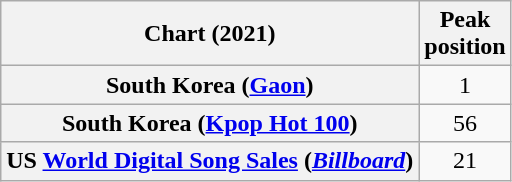<table class="wikitable plainrowheaders" style="text-align:center">
<tr>
<th>Chart (2021)</th>
<th>Peak<br>position</th>
</tr>
<tr>
<th scope="row">South Korea (<a href='#'>Gaon</a>)</th>
<td>1</td>
</tr>
<tr>
<th scope="row">South Korea (<a href='#'>Kpop Hot 100</a>)</th>
<td>56</td>
</tr>
<tr>
<th scope="row">US <a href='#'>World Digital Song Sales</a> (<em><a href='#'>Billboard</a></em>)</th>
<td>21</td>
</tr>
</table>
